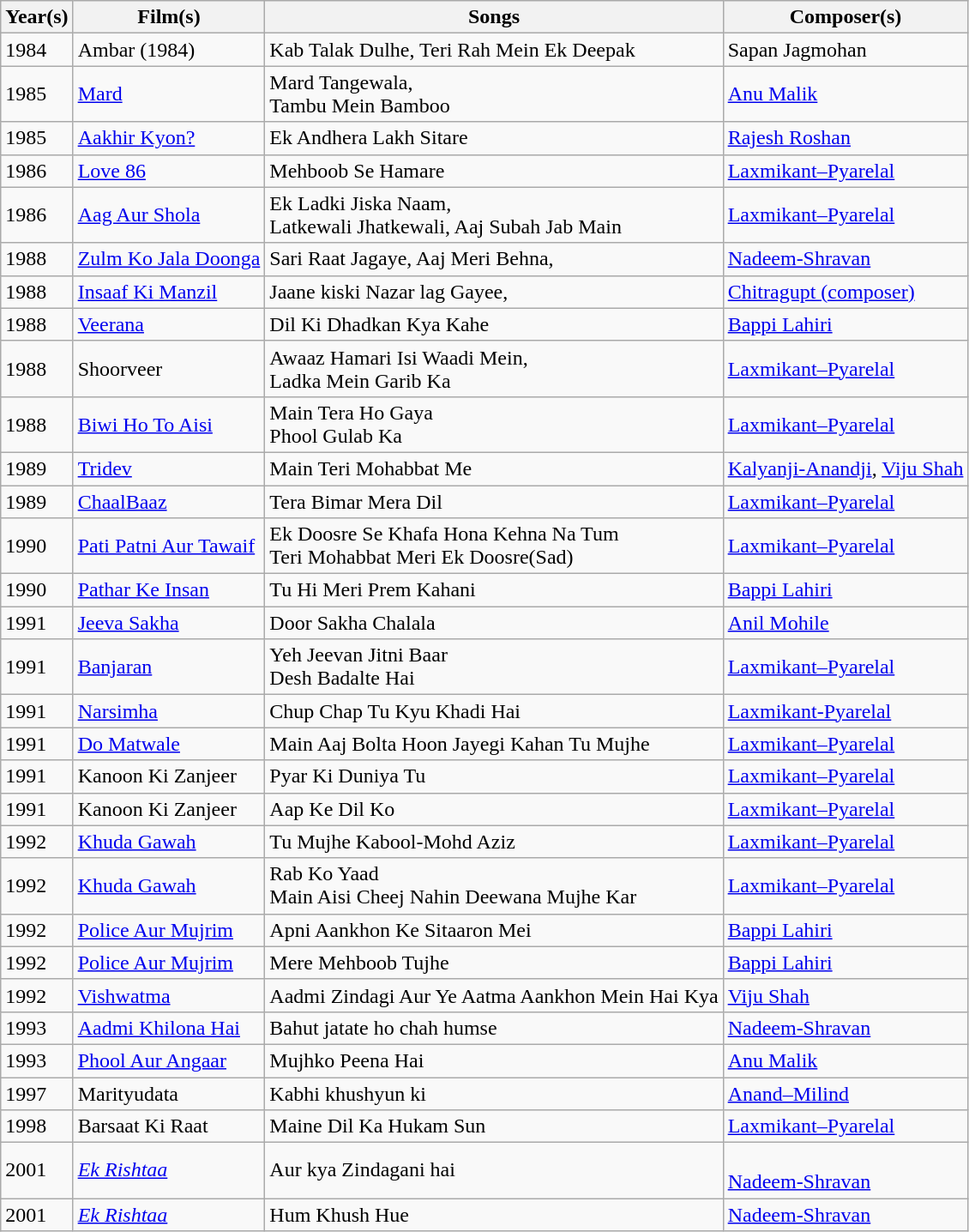<table class="wikitable sortable">
<tr>
<th>Year(s)</th>
<th>Film(s)</th>
<th>Songs</th>
<th>Composer(s)</th>
</tr>
<tr>
<td>1984</td>
<td>Ambar (1984)</td>
<td>Kab Talak Dulhe, Teri Rah Mein Ek Deepak</td>
<td>Sapan Jagmohan</td>
</tr>
<tr>
<td>1985</td>
<td><a href='#'>Mard</a></td>
<td>Mard Tangewala,<br>Tambu Mein Bamboo</td>
<td><a href='#'>Anu Malik</a></td>
</tr>
<tr>
<td>1985</td>
<td><a href='#'>Aakhir Kyon?</a></td>
<td>Ek Andhera Lakh Sitare</td>
<td><a href='#'>Rajesh Roshan</a></td>
</tr>
<tr>
<td>1986</td>
<td><a href='#'>Love 86</a></td>
<td>Mehboob Se Hamare</td>
<td><a href='#'>Laxmikant–Pyarelal</a></td>
</tr>
<tr>
<td>1986</td>
<td><a href='#'>Aag Aur Shola</a></td>
<td>Ek Ladki Jiska Naam,<br>Latkewali  Jhatkewali,
Aaj Subah Jab Main</td>
<td><a href='#'>Laxmikant–Pyarelal</a></td>
</tr>
<tr>
<td>1988</td>
<td><a href='#'>Zulm Ko Jala Doonga</a></td>
<td>Sari Raat Jagaye, Aaj Meri Behna,</td>
<td><a href='#'>Nadeem-Shravan</a></td>
</tr>
<tr>
<td>1988</td>
<td><a href='#'>Insaaf Ki Manzil</a></td>
<td>Jaane kiski Nazar lag Gayee,</td>
<td><a href='#'>Chitragupt (composer)</a></td>
</tr>
<tr>
<td>1988</td>
<td><a href='#'>Veerana</a></td>
<td>Dil Ki Dhadkan Kya Kahe</td>
<td><a href='#'>Bappi Lahiri</a></td>
</tr>
<tr>
<td>1988</td>
<td>Shoorveer</td>
<td>Awaaz Hamari Isi Waadi Mein,<br>Ladka Mein Garib Ka</td>
<td><a href='#'>Laxmikant–Pyarelal</a></td>
</tr>
<tr>
<td>1988</td>
<td><a href='#'>Biwi Ho To Aisi</a></td>
<td>Main Tera Ho Gaya<br>Phool Gulab Ka</td>
<td><a href='#'>Laxmikant–Pyarelal</a></td>
</tr>
<tr>
<td>1989</td>
<td><a href='#'>Tridev</a></td>
<td>Main Teri Mohabbat Me</td>
<td><a href='#'>Kalyanji-Anandji</a>, <a href='#'>Viju Shah</a></td>
</tr>
<tr>
<td>1989</td>
<td><a href='#'>ChaalBaaz</a></td>
<td>Tera Bimar Mera Dil</td>
<td><a href='#'>Laxmikant–Pyarelal</a></td>
</tr>
<tr>
<td>1990</td>
<td><a href='#'>Pati Patni Aur Tawaif</a></td>
<td>Ek Doosre Se Khafa Hona Kehna Na Tum<br>Teri Mohabbat Meri 
Ek Doosre(Sad)</td>
<td><a href='#'>Laxmikant–Pyarelal</a></td>
</tr>
<tr>
<td>1990</td>
<td><a href='#'>Pathar Ke Insan</a></td>
<td>Tu Hi Meri Prem Kahani</td>
<td><a href='#'>Bappi Lahiri</a></td>
</tr>
<tr>
<td>1991</td>
<td><a href='#'>Jeeva Sakha</a></td>
<td>Door Sakha Chalala</td>
<td><a href='#'>Anil Mohile</a></td>
</tr>
<tr>
<td>1991</td>
<td><a href='#'>Banjaran</a></td>
<td>Yeh Jeevan Jitni Baar<br>Desh Badalte Hai</td>
<td><a href='#'>Laxmikant–Pyarelal</a></td>
</tr>
<tr>
<td>1991</td>
<td><a href='#'>Narsimha</a></td>
<td>Chup Chap Tu Kyu Khadi Hai</td>
<td><a href='#'>Laxmikant-Pyarelal</a></td>
</tr>
<tr>
<td>1991</td>
<td><a href='#'>Do Matwale</a></td>
<td>Main Aaj Bolta Hoon Jayegi Kahan Tu Mujhe</td>
<td><a href='#'>Laxmikant–Pyarelal</a></td>
</tr>
<tr>
<td>1991</td>
<td>Kanoon Ki Zanjeer</td>
<td>Pyar Ki Duniya Tu</td>
<td><a href='#'>Laxmikant–Pyarelal</a></td>
</tr>
<tr>
<td>1991</td>
<td>Kanoon Ki Zanjeer</td>
<td>Aap Ke Dil Ko</td>
<td><a href='#'>Laxmikant–Pyarelal</a></td>
</tr>
<tr>
<td>1992</td>
<td><a href='#'>Khuda Gawah</a></td>
<td>Tu Mujhe Kabool-Mohd Aziz</td>
<td><a href='#'>Laxmikant–Pyarelal</a></td>
</tr>
<tr>
<td>1992</td>
<td><a href='#'>Khuda Gawah</a></td>
<td>Rab Ko Yaad<br>Main Aisi Cheej Nahin Deewana Mujhe Kar</td>
<td><a href='#'>Laxmikant–Pyarelal</a></td>
</tr>
<tr>
<td>1992</td>
<td><a href='#'>Police Aur Mujrim</a></td>
<td>Apni Aankhon Ke Sitaaron Mei</td>
<td><a href='#'>Bappi Lahiri</a></td>
</tr>
<tr>
<td>1992</td>
<td><a href='#'>Police Aur Mujrim</a></td>
<td>Mere Mehboob Tujhe</td>
<td><a href='#'>Bappi Lahiri</a></td>
</tr>
<tr>
<td>1992</td>
<td><a href='#'>Vishwatma</a></td>
<td>Aadmi Zindagi Aur Ye Aatma Aankhon Mein Hai Kya</td>
<td><a href='#'>Viju Shah</a></td>
</tr>
<tr>
<td>1993</td>
<td><a href='#'>Aadmi Khilona Hai</a></td>
<td>Bahut jatate ho chah humse</td>
<td><a href='#'>Nadeem-Shravan</a></td>
</tr>
<tr>
<td>1993</td>
<td><a href='#'>Phool Aur Angaar</a></td>
<td>Mujhko Peena Hai</td>
<td><a href='#'>Anu Malik</a></td>
</tr>
<tr>
<td>1997</td>
<td>Marityudata</td>
<td>Kabhi khushyun ki</td>
<td><a href='#'>Anand–Milind</a></td>
</tr>
<tr>
<td>1998</td>
<td>Barsaat Ki Raat</td>
<td>Maine Dil Ka Hukam Sun</td>
<td><a href='#'>Laxmikant–Pyarelal</a></td>
</tr>
<tr>
<td>2001</td>
<td><em><a href='#'>Ek Rishtaa</a></em></td>
<td>Aur kya Zindagani hai</td>
<td><br><a href='#'>Nadeem-Shravan</a></td>
</tr>
<tr>
<td>2001</td>
<td><em><a href='#'>Ek Rishtaa</a></em></td>
<td>Hum Khush Hue</td>
<td><a href='#'>Nadeem-Shravan</a></td>
</tr>
</table>
